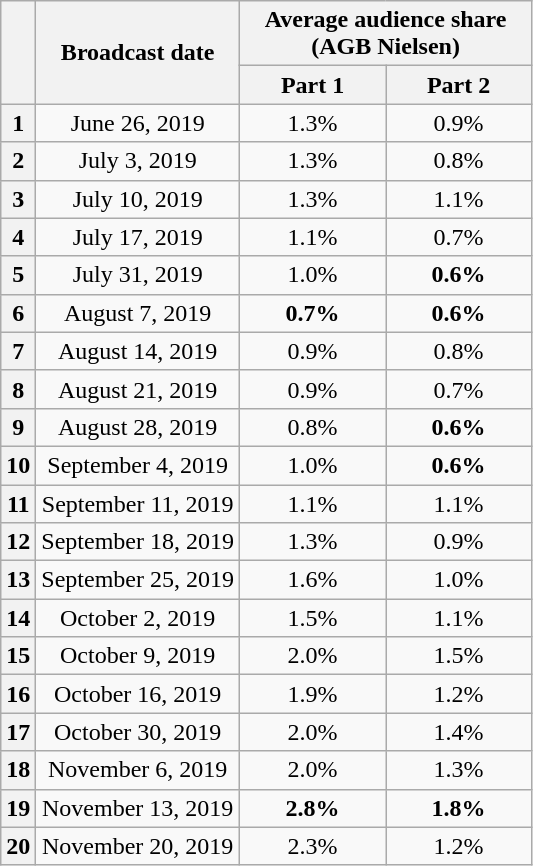<table class="wikitable" style="text-align:center">
<tr>
<th rowspan="2"></th>
<th rowspan="2">Broadcast date</th>
<th colspan="2">Average audience share<br>(AGB Nielsen)</th>
</tr>
<tr>
<th width="90">Part 1</th>
<th width="90">Part 2</th>
</tr>
<tr>
<th>1</th>
<td>June 26, 2019</td>
<td>1.3%</td>
<td>0.9%</td>
</tr>
<tr>
<th>2</th>
<td>July 3, 2019</td>
<td>1.3%</td>
<td>0.8%</td>
</tr>
<tr>
<th>3</th>
<td>July 10, 2019</td>
<td>1.3%</td>
<td>1.1%</td>
</tr>
<tr>
<th>4</th>
<td>July 17, 2019</td>
<td>1.1%</td>
<td>0.7%</td>
</tr>
<tr>
<th>5</th>
<td>July 31, 2019</td>
<td>1.0%</td>
<td><span><strong>0.6%</strong></span></td>
</tr>
<tr>
<th>6</th>
<td>August 7, 2019</td>
<td><span><strong>0.7%</strong></span></td>
<td><span><strong>0.6%</strong></span></td>
</tr>
<tr>
<th>7</th>
<td>August 14, 2019</td>
<td>0.9%</td>
<td>0.8%</td>
</tr>
<tr>
<th>8</th>
<td>August 21, 2019</td>
<td>0.9%</td>
<td>0.7%</td>
</tr>
<tr>
<th>9</th>
<td>August 28, 2019</td>
<td>0.8%</td>
<td><span><strong>0.6%</strong></span></td>
</tr>
<tr>
<th>10</th>
<td>September 4, 2019</td>
<td>1.0%</td>
<td><span><strong>0.6%</strong></span></td>
</tr>
<tr>
<th>11</th>
<td>September 11, 2019</td>
<td>1.1%</td>
<td>1.1%</td>
</tr>
<tr>
<th>12</th>
<td>September 18, 2019</td>
<td>1.3%</td>
<td>0.9%</td>
</tr>
<tr>
<th>13</th>
<td>September 25, 2019</td>
<td>1.6%</td>
<td>1.0%</td>
</tr>
<tr>
<th>14</th>
<td>October 2, 2019</td>
<td>1.5%</td>
<td>1.1%</td>
</tr>
<tr>
<th>15</th>
<td>October 9, 2019</td>
<td>2.0%</td>
<td>1.5%</td>
</tr>
<tr>
<th>16</th>
<td>October 16, 2019</td>
<td>1.9%</td>
<td>1.2%</td>
</tr>
<tr>
<th>17</th>
<td>October 30, 2019</td>
<td>2.0%</td>
<td>1.4%</td>
</tr>
<tr>
<th>18</th>
<td>November 6, 2019</td>
<td>2.0%</td>
<td>1.3%</td>
</tr>
<tr>
<th>19</th>
<td>November 13, 2019</td>
<td><span><strong>2.8%</strong></span></td>
<td><span><strong>1.8%</strong></span></td>
</tr>
<tr>
<th>20</th>
<td>November 20, 2019</td>
<td>2.3%</td>
<td>1.2%</td>
</tr>
</table>
